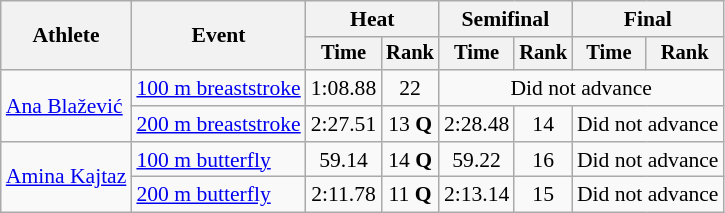<table class="wikitable" style="text-align:center; font-size:90%">
<tr>
<th rowspan="2">Athlete</th>
<th rowspan="2">Event</th>
<th colspan="2">Heat</th>
<th colspan="2">Semifinal</th>
<th colspan="2">Final</th>
</tr>
<tr style="font-size:95%">
<th>Time</th>
<th>Rank</th>
<th>Time</th>
<th>Rank</th>
<th>Time</th>
<th>Rank</th>
</tr>
<tr>
<td rowspan="2" align="left"><a href='#'>Ana Blažević</a></td>
<td align="left"><a href='#'>100 m breaststroke</a></td>
<td>1:08.88</td>
<td>22</td>
<td colspan="4">Did not advance</td>
</tr>
<tr>
<td align="left"><a href='#'>200 m breaststroke</a></td>
<td>2:27.51</td>
<td>13 <strong>Q</strong></td>
<td>2:28.48</td>
<td>14</td>
<td colspan="2">Did not advance</td>
</tr>
<tr>
<td rowspan="2" align="left"><a href='#'>Amina Kajtaz</a></td>
<td align="left"><a href='#'>100 m butterfly</a></td>
<td>59.14</td>
<td>14 <strong>Q</strong></td>
<td>59.22</td>
<td>16</td>
<td colspan="2">Did not advance</td>
</tr>
<tr>
<td align="left"><a href='#'>200 m butterfly</a></td>
<td>2:11.78</td>
<td>11 <strong>Q</strong></td>
<td>2:13.14</td>
<td>15</td>
<td colspan="2">Did not advance</td>
</tr>
</table>
